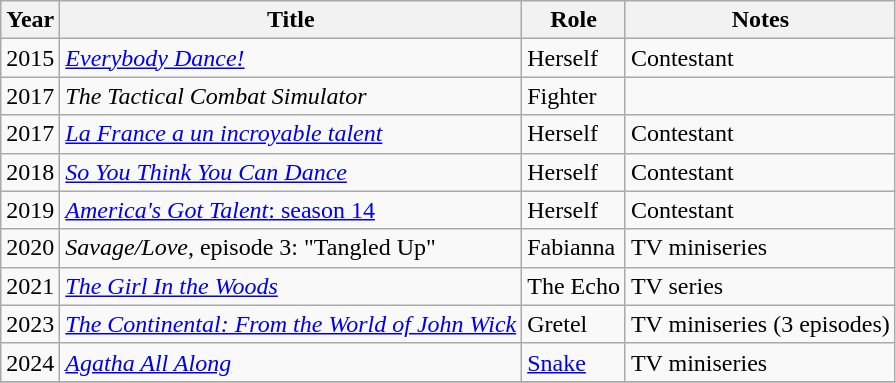<table class="wikitable sortable">
<tr>
<th scope="col">Year</th>
<th scope="col">Title</th>
<th scope="col">Role</th>
<th scope="col" class="unsortable">Notes</th>
</tr>
<tr>
<td>2015</td>
<td><em><a href='#'>Everybody Dance!</a></em></td>
<td>Herself</td>
<td>Contestant</td>
</tr>
<tr>
<td>2017</td>
<td><em>The Tactical Combat Simulator</em></td>
<td>Fighter</td>
<td></td>
</tr>
<tr>
<td>2017</td>
<td><em><a href='#'>La France a un incroyable talent</a></em></td>
<td>Herself</td>
<td>Contestant</td>
</tr>
<tr>
<td>2018</td>
<td><em><a href='#'>So You Think You Can Dance</a></em></td>
<td>Herself</td>
<td>Contestant</td>
</tr>
<tr>
<td>2019</td>
<td><a href='#'><em>America's Got Talent</em>: season 14</a></td>
<td>Herself</td>
<td>Contestant</td>
</tr>
<tr>
<td>2020</td>
<td><em>Savage/Love</em>, episode 3: "Tangled Up"</td>
<td>Fabianna</td>
<td>TV miniseries</td>
</tr>
<tr>
<td>2021</td>
<td><em><a href='#'>The Girl In the Woods</a></em></td>
<td>The Echo</td>
<td>TV series</td>
</tr>
<tr>
<td>2023</td>
<td><em><a href='#'>The Continental: From the World of John Wick</a></em></td>
<td>Gretel</td>
<td>TV miniseries (3 episodes)</td>
</tr>
<tr>
<td>2024</td>
<td><em><a href='#'>Agatha All Along</a></em></td>
<td><a href='#'>Snake</a></td>
<td>TV miniseries</td>
</tr>
<tr>
</tr>
</table>
